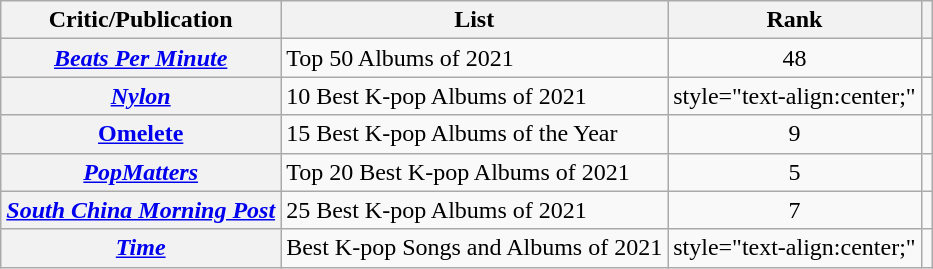<table class="wikitable sortable plainrowheaders">
<tr>
<th>Critic/Publication</th>
<th scope="col" class="unsortable">List</th>
<th data-sort-type="number">Rank</th>
<th scope="col" class="unsortable"></th>
</tr>
<tr>
<th scope="row"><em><a href='#'>Beats Per Minute</a></em></th>
<td>Top 50 Albums of 2021</td>
<td style="text-align:center;">48</td>
<td style="text-align:center;"></td>
</tr>
<tr>
<th scope="row"><em><a href='#'>Nylon</a></em></th>
<td>10 Best K-pop Albums of 2021</td>
<td>style="text-align:center;" </td>
<td style="text-align:center;"></td>
</tr>
<tr>
<th scope="row"><a href='#'>Omelete</a></th>
<td>15 Best K-pop Albums of the Year</td>
<td style="text-align:center;">9</td>
<td style="text-align:center;"></td>
</tr>
<tr>
<th scope="row"><em><a href='#'>PopMatters</a></em></th>
<td>Top 20 Best K-pop Albums of 2021</td>
<td style="text-align:center;">5</td>
<td style="text-align:center;"></td>
</tr>
<tr>
<th scope="row"><em><a href='#'>South China Morning Post</a></em></th>
<td>25 Best K-pop Albums of 2021</td>
<td style="text-align:center;">7</td>
<td style="text-align:center;"></td>
</tr>
<tr>
<th scope="row"><em><a href='#'>Time</a></em></th>
<td>Best K-pop Songs and Albums of 2021</td>
<td>style="text-align:center;" </td>
<td style="text-align:center;"></td>
</tr>
</table>
